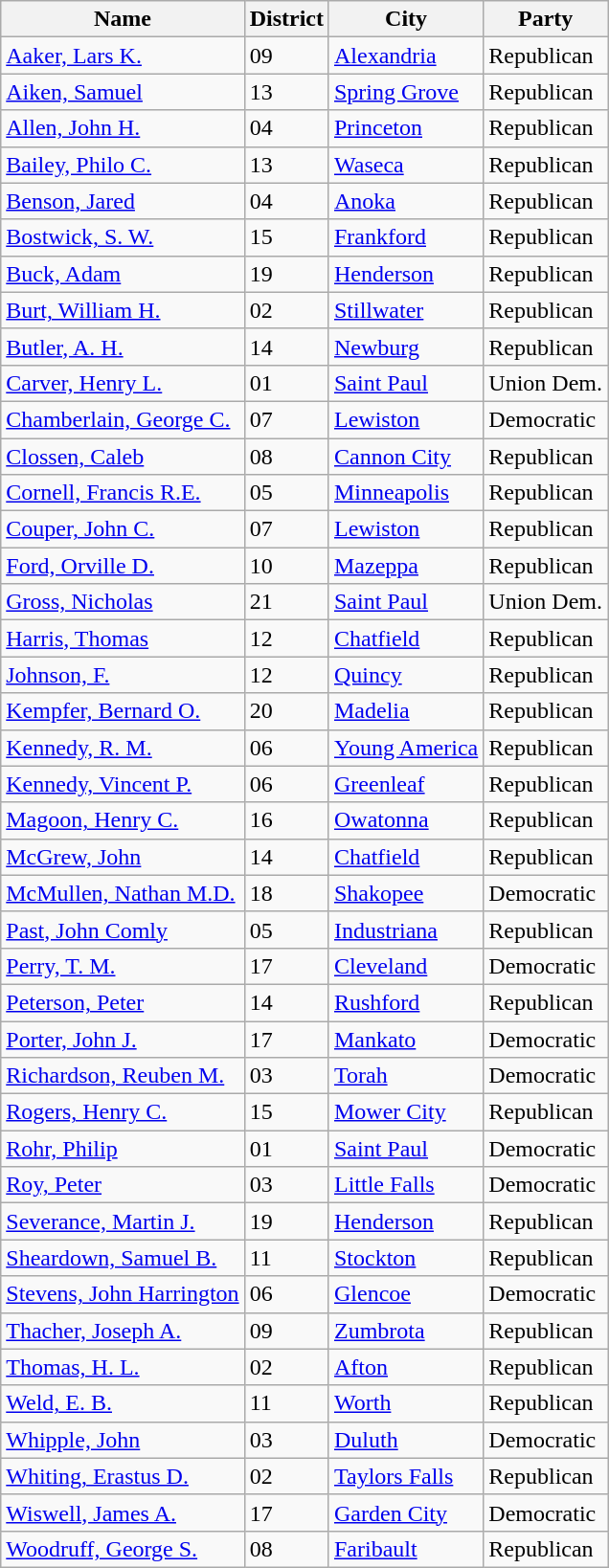<table class="wikitable sortable">
<tr>
<th>Name</th>
<th>District</th>
<th>City</th>
<th>Party</th>
</tr>
<tr>
<td><a href='#'>Aaker, Lars K.</a></td>
<td>09</td>
<td><a href='#'>Alexandria</a></td>
<td>Republican</td>
</tr>
<tr>
<td><a href='#'>Aiken, Samuel</a></td>
<td>13</td>
<td><a href='#'>Spring Grove</a></td>
<td>Republican</td>
</tr>
<tr>
<td><a href='#'>Allen, John H.</a></td>
<td>04</td>
<td><a href='#'>Princeton</a></td>
<td>Republican</td>
</tr>
<tr>
<td><a href='#'>Bailey, Philo C.</a></td>
<td>13</td>
<td><a href='#'>Waseca</a></td>
<td>Republican</td>
</tr>
<tr>
<td><a href='#'>Benson, Jared</a></td>
<td>04</td>
<td><a href='#'>Anoka</a></td>
<td>Republican</td>
</tr>
<tr>
<td><a href='#'>Bostwick, S. W.</a></td>
<td>15</td>
<td><a href='#'>Frankford</a></td>
<td>Republican</td>
</tr>
<tr>
<td><a href='#'>Buck, Adam</a></td>
<td>19</td>
<td><a href='#'>Henderson</a></td>
<td>Republican</td>
</tr>
<tr>
<td><a href='#'>Burt, William H.</a></td>
<td>02</td>
<td><a href='#'>Stillwater</a></td>
<td>Republican</td>
</tr>
<tr>
<td><a href='#'>Butler, A. H.</a></td>
<td>14</td>
<td><a href='#'>Newburg</a></td>
<td>Republican</td>
</tr>
<tr>
<td><a href='#'>Carver, Henry L.</a></td>
<td>01</td>
<td><a href='#'>Saint Paul</a></td>
<td>Union Dem.</td>
</tr>
<tr>
<td><a href='#'>Chamberlain, George C.</a></td>
<td>07</td>
<td><a href='#'>Lewiston</a></td>
<td>Democratic</td>
</tr>
<tr>
<td><a href='#'>Clossen, Caleb</a></td>
<td>08</td>
<td><a href='#'>Cannon City</a></td>
<td>Republican</td>
</tr>
<tr>
<td><a href='#'>Cornell, Francis R.E.</a></td>
<td>05</td>
<td><a href='#'>Minneapolis</a></td>
<td>Republican</td>
</tr>
<tr>
<td><a href='#'>Couper, John C.</a></td>
<td>07</td>
<td><a href='#'>Lewiston</a></td>
<td>Republican</td>
</tr>
<tr>
<td><a href='#'>Ford, Orville D.</a></td>
<td>10</td>
<td><a href='#'>Mazeppa</a></td>
<td>Republican</td>
</tr>
<tr>
<td><a href='#'>Gross, Nicholas</a></td>
<td>21</td>
<td><a href='#'>Saint Paul</a></td>
<td>Union Dem.</td>
</tr>
<tr>
<td><a href='#'>Harris, Thomas</a></td>
<td>12</td>
<td><a href='#'>Chatfield</a></td>
<td>Republican</td>
</tr>
<tr>
<td><a href='#'>Johnson, F.</a></td>
<td>12</td>
<td><a href='#'>Quincy</a></td>
<td>Republican</td>
</tr>
<tr>
<td><a href='#'>Kempfer, Bernard O.</a></td>
<td>20</td>
<td><a href='#'>Madelia</a></td>
<td>Republican</td>
</tr>
<tr>
<td><a href='#'>Kennedy, R. M.</a></td>
<td>06</td>
<td><a href='#'>Young America</a></td>
<td>Republican</td>
</tr>
<tr>
<td><a href='#'>Kennedy, Vincent P.</a></td>
<td>06</td>
<td><a href='#'>Greenleaf</a></td>
<td>Republican</td>
</tr>
<tr>
<td><a href='#'>Magoon, Henry C.</a></td>
<td>16</td>
<td><a href='#'>Owatonna</a></td>
<td>Republican</td>
</tr>
<tr>
<td><a href='#'>McGrew, John</a></td>
<td>14</td>
<td><a href='#'>Chatfield</a></td>
<td>Republican</td>
</tr>
<tr>
<td><a href='#'>McMullen, Nathan M.D.</a></td>
<td>18</td>
<td><a href='#'>Shakopee</a></td>
<td>Democratic</td>
</tr>
<tr>
<td><a href='#'>Past, John Comly</a></td>
<td>05</td>
<td><a href='#'>Industriana</a></td>
<td>Republican</td>
</tr>
<tr>
<td><a href='#'>Perry, T. M.</a></td>
<td>17</td>
<td><a href='#'>Cleveland</a></td>
<td>Democratic</td>
</tr>
<tr>
<td><a href='#'>Peterson, Peter</a></td>
<td>14</td>
<td><a href='#'>Rushford</a></td>
<td>Republican</td>
</tr>
<tr>
<td><a href='#'>Porter, John J.</a></td>
<td>17</td>
<td><a href='#'>Mankato</a></td>
<td>Democratic</td>
</tr>
<tr>
<td><a href='#'>Richardson, Reuben M.</a></td>
<td>03</td>
<td><a href='#'>Torah</a></td>
<td>Democratic</td>
</tr>
<tr>
<td><a href='#'>Rogers, Henry C.</a></td>
<td>15</td>
<td><a href='#'>Mower City</a></td>
<td>Republican</td>
</tr>
<tr>
<td><a href='#'>Rohr, Philip</a></td>
<td>01</td>
<td><a href='#'>Saint Paul</a></td>
<td>Democratic</td>
</tr>
<tr>
<td><a href='#'>Roy, Peter</a></td>
<td>03</td>
<td><a href='#'>Little Falls</a></td>
<td>Democratic</td>
</tr>
<tr>
<td><a href='#'>Severance, Martin J.</a></td>
<td>19</td>
<td><a href='#'>Henderson</a></td>
<td>Republican</td>
</tr>
<tr>
<td><a href='#'>Sheardown, Samuel B.</a></td>
<td>11</td>
<td><a href='#'>Stockton</a></td>
<td>Republican</td>
</tr>
<tr>
<td><a href='#'>Stevens, John Harrington</a></td>
<td>06</td>
<td><a href='#'>Glencoe</a></td>
<td>Democratic</td>
</tr>
<tr>
<td><a href='#'>Thacher, Joseph A.</a></td>
<td>09</td>
<td><a href='#'>Zumbrota</a></td>
<td>Republican</td>
</tr>
<tr>
<td><a href='#'>Thomas, H. L.</a></td>
<td>02</td>
<td><a href='#'>Afton</a></td>
<td>Republican</td>
</tr>
<tr>
<td><a href='#'>Weld, E. B.</a></td>
<td>11</td>
<td><a href='#'>Worth</a></td>
<td>Republican</td>
</tr>
<tr>
<td><a href='#'>Whipple, John</a></td>
<td>03</td>
<td><a href='#'>Duluth</a></td>
<td>Democratic</td>
</tr>
<tr>
<td><a href='#'>Whiting, Erastus D.</a></td>
<td>02</td>
<td><a href='#'>Taylors Falls</a></td>
<td>Republican</td>
</tr>
<tr>
<td><a href='#'>Wiswell, James A.</a></td>
<td>17</td>
<td><a href='#'>Garden City</a></td>
<td>Democratic</td>
</tr>
<tr>
<td><a href='#'>Woodruff, George S.</a></td>
<td>08</td>
<td><a href='#'>Faribault</a></td>
<td>Republican</td>
</tr>
</table>
